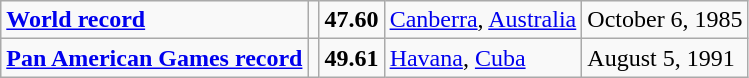<table class="wikitable">
<tr>
<td><strong><a href='#'>World record</a></strong></td>
<td></td>
<td><strong>47.60</strong></td>
<td><a href='#'>Canberra</a>, <a href='#'>Australia</a></td>
<td>October 6, 1985</td>
</tr>
<tr>
<td><strong><a href='#'>Pan American Games record</a></strong></td>
<td></td>
<td><strong>49.61</strong></td>
<td><a href='#'>Havana</a>, <a href='#'>Cuba</a></td>
<td>August 5, 1991</td>
</tr>
</table>
